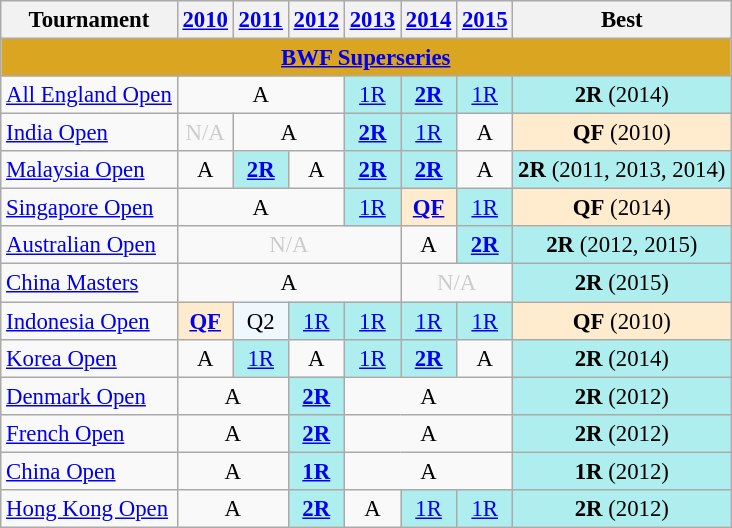<table class="wikitable" style="font-size: 95%; text-align:center">
<tr>
<th>Tournament</th>
<th><a href='#'>2010</a></th>
<th><a href='#'>2011</a></th>
<th><a href='#'>2012</a></th>
<th><a href='#'>2013</a></th>
<th><a href='#'>2014</a></th>
<th><a href='#'>2015</a></th>
<th>Best</th>
</tr>
<tr bgcolor=DAA520>
<td colspan="8" align=center><strong><a href='#'>BWF Superseries</a></strong></td>
</tr>
<tr>
<td align=left><a href='#'>All England Open</a></td>
<td colspan="3">A</td>
<td bgcolor=AFEEEE><a href='#'>1R</a></td>
<td bgcolor=AFEEEE><a href='#'><strong>2R</strong></a></td>
<td bgcolor=AFEEEE><a href='#'>1R</a></td>
<td bgcolor=AFEEEE><strong>2R</strong> (2014)</td>
</tr>
<tr>
<td align=left><a href='#'>India Open</a></td>
<td style=color:#ccc>N/A</td>
<td colspan="2">A</td>
<td bgcolor=AFEEEE><a href='#'><strong>2R</strong></a></td>
<td bgcolor=AFEEEE><a href='#'>1R</a></td>
<td>A</td>
<td bgcolor=FFEBCD><strong>QF</strong> (2010)</td>
</tr>
<tr>
<td align=left><a href='#'>Malaysia Open</a></td>
<td>A</td>
<td bgcolor=AFEEEE><a href='#'><strong>2R</strong></a></td>
<td>A</td>
<td bgcolor=AFEEEE><a href='#'><strong>2R</strong></a></td>
<td bgcolor=AFEEEE><a href='#'><strong>2R</strong></a></td>
<td>A</td>
<td bgcolor=AFEEEE><strong>2R</strong> (2011, 2013, 2014)</td>
</tr>
<tr>
<td align=left><a href='#'>Singapore Open</a></td>
<td colspan="3">A</td>
<td bgcolor=AFEEEE><a href='#'>1R</a></td>
<td bgcolor=FFEBCD><a href='#'><strong>QF</strong></a></td>
<td bgcolor=AFEEEE><a href='#'>1R</a></td>
<td bgcolor=FFEBCD><strong>QF</strong> (2014)</td>
</tr>
<tr>
<td align=left><a href='#'>Australian Open</a></td>
<td colspan="4" style=color:#ccc>N/A</td>
<td>A</td>
<td bgcolor=AFEEEE><a href='#'><strong>2R</strong></a></td>
<td bgcolor=AFEEEE><strong>2R</strong> (2012, 2015)</td>
</tr>
<tr>
<td align=left><a href='#'>China Masters</a></td>
<td colspan="4">A</td>
<td colspan="2" style=color:#ccc>N/A</td>
<td bgcolor=AFEEEE><strong>2R</strong> (2015)</td>
</tr>
<tr>
<td align=left><a href='#'>Indonesia Open</a></td>
<td bgcolor=FFEBCD><a href='#'><strong>QF</strong></a></td>
<td bgcolor=F0F8FF>Q2</td>
<td bgcolor=AFEEEE><a href='#'>1R</a></td>
<td bgcolor=AFEEEE><a href='#'>1R</a></td>
<td bgcolor=AFEEEE><a href='#'>1R</a></td>
<td bgcolor=AFEEEE><a href='#'>1R</a></td>
<td bgcolor=FFEBCD><strong>QF</strong> (2010)</td>
</tr>
<tr>
<td align=left><a href='#'>Korea Open</a></td>
<td>A</td>
<td bgcolor=AFEEEE><a href='#'>1R</a></td>
<td>A</td>
<td bgcolor=AFEEEE><a href='#'>1R</a></td>
<td bgcolor=AFEEEE><a href='#'><strong>2R</strong></a></td>
<td>A</td>
<td bgcolor=AFEEEE><strong>2R</strong> (2014)</td>
</tr>
<tr>
<td align=left><a href='#'>Denmark Open</a></td>
<td colspan="2">A</td>
<td bgcolor=AFEEEE><a href='#'><strong>2R</strong></a></td>
<td colspan="3">A</td>
<td bgcolor=AFEEEE><strong>2R</strong> (2012)</td>
</tr>
<tr>
<td align=left><a href='#'>French Open</a></td>
<td colspan="2">A</td>
<td bgcolor=AFEEEE><a href='#'><strong>2R</strong></a></td>
<td colspan="3">A</td>
<td bgcolor=AFEEEE><strong>2R</strong> (2012)</td>
</tr>
<tr>
<td align=left><a href='#'>China Open</a></td>
<td colspan="2">A</td>
<td bgcolor=AFEEEE><a href='#'><strong>1R</strong></a></td>
<td colspan="3">A</td>
<td bgcolor=AFEEEE><strong>1R</strong> (2012)</td>
</tr>
<tr>
<td align=left><a href='#'>Hong Kong Open</a></td>
<td colspan="2">A</td>
<td bgcolor=AFEEEE><a href='#'><strong>2R</strong></a></td>
<td>A</td>
<td bgcolor=AFEEEE><a href='#'>1R</a></td>
<td bgcolor=AFEEEE><a href='#'>1R</a></td>
<td bgcolor=AFEEEE><strong>2R</strong> (2012)</td>
</tr>
</table>
